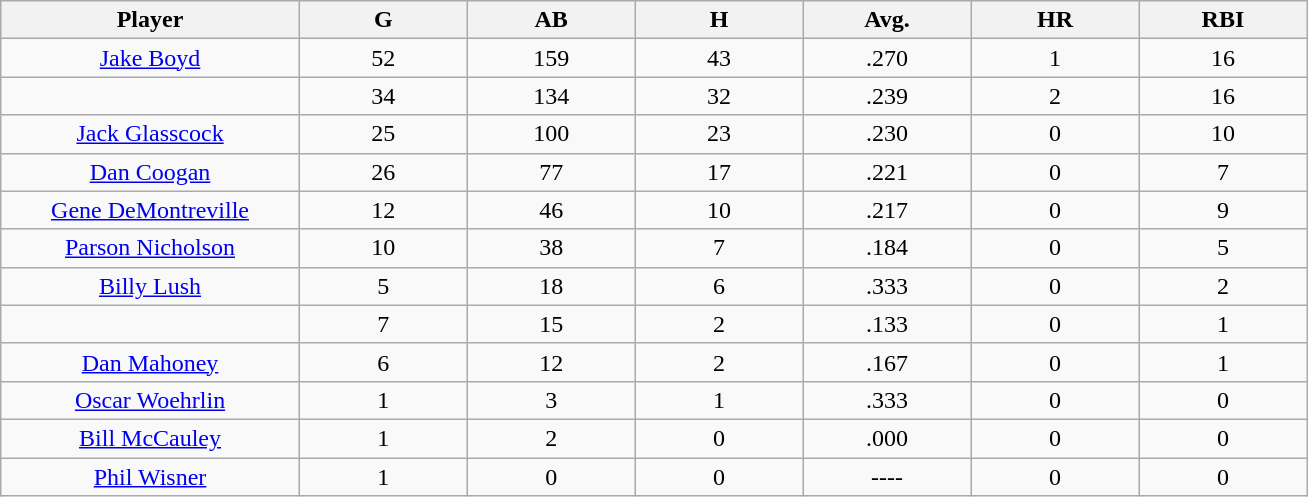<table class="wikitable sortable">
<tr>
<th bgcolor="#DDDDFF" width="16%">Player</th>
<th bgcolor="#DDDDFF" width="9%">G</th>
<th bgcolor="#DDDDFF" width="9%">AB</th>
<th bgcolor="#DDDDFF" width="9%">H</th>
<th bgcolor="#DDDDFF" width="9%">Avg.</th>
<th bgcolor="#DDDDFF" width="9%">HR</th>
<th bgcolor="#DDDDFF" width="9%">RBI</th>
</tr>
<tr align="center">
<td><a href='#'>Jake Boyd</a></td>
<td>52</td>
<td>159</td>
<td>43</td>
<td>.270</td>
<td>1</td>
<td>16</td>
</tr>
<tr align=center>
<td></td>
<td>34</td>
<td>134</td>
<td>32</td>
<td>.239</td>
<td>2</td>
<td>16</td>
</tr>
<tr align="center">
<td><a href='#'>Jack Glasscock</a></td>
<td>25</td>
<td>100</td>
<td>23</td>
<td>.230</td>
<td>0</td>
<td>10</td>
</tr>
<tr align=center>
<td><a href='#'>Dan Coogan</a></td>
<td>26</td>
<td>77</td>
<td>17</td>
<td>.221</td>
<td>0</td>
<td>7</td>
</tr>
<tr align=center>
<td><a href='#'>Gene DeMontreville</a></td>
<td>12</td>
<td>46</td>
<td>10</td>
<td>.217</td>
<td>0</td>
<td>9</td>
</tr>
<tr align=center>
<td><a href='#'>Parson Nicholson</a></td>
<td>10</td>
<td>38</td>
<td>7</td>
<td>.184</td>
<td>0</td>
<td>5</td>
</tr>
<tr align=center>
<td><a href='#'>Billy Lush</a></td>
<td>5</td>
<td>18</td>
<td>6</td>
<td>.333</td>
<td>0</td>
<td>2</td>
</tr>
<tr align=center>
<td></td>
<td>7</td>
<td>15</td>
<td>2</td>
<td>.133</td>
<td>0</td>
<td>1</td>
</tr>
<tr align="center">
<td><a href='#'>Dan Mahoney</a></td>
<td>6</td>
<td>12</td>
<td>2</td>
<td>.167</td>
<td>0</td>
<td>1</td>
</tr>
<tr align=center>
<td><a href='#'>Oscar Woehrlin</a></td>
<td>1</td>
<td>3</td>
<td>1</td>
<td>.333</td>
<td>0</td>
<td>0</td>
</tr>
<tr align=center>
<td><a href='#'>Bill McCauley</a></td>
<td>1</td>
<td>2</td>
<td>0</td>
<td>.000</td>
<td>0</td>
<td>0</td>
</tr>
<tr align=center>
<td><a href='#'>Phil Wisner</a></td>
<td>1</td>
<td>0</td>
<td>0</td>
<td>----</td>
<td>0</td>
<td>0</td>
</tr>
</table>
